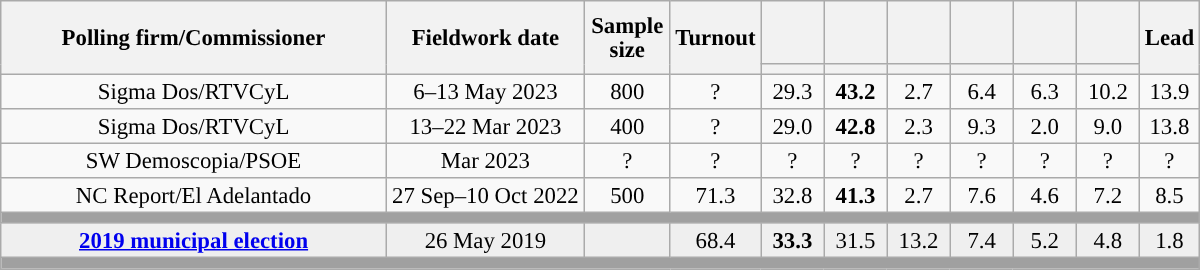<table class="wikitable collapsible collapsed" style="text-align:center; font-size:95%; line-height:16px;">
<tr style="height:42px;">
<th style="width:250px;" rowspan="2">Polling firm/Commissioner</th>
<th style="width:125px;" rowspan="2">Fieldwork date</th>
<th style="width:50px;" rowspan="2">Sample size</th>
<th style="width:45px;" rowspan="2">Turnout</th>
<th style="width:35px;"></th>
<th style="width:35px;"></th>
<th style="width:35px;"></th>
<th style="width:35px;"></th>
<th style="width:35px;"></th>
<th style="width:35px;"></th>
<th style="width:30px;" rowspan="2">Lead</th>
</tr>
<tr>
<th style="color:inherit;background:"></th>
<th style="color:inherit;background:"></th>
<th style="color:inherit;background:"></th>
<th style="color:inherit;background:"></th>
<th style="color:inherit;background:"></th>
<th style="color:inherit;background:"></th>
</tr>
<tr>
<td>Sigma Dos/RTVCyL</td>
<td>6–13 May 2023</td>
<td>800</td>
<td>?</td>
<td>29.3<br></td>
<td><strong>43.2</strong><br></td>
<td>2.7<br></td>
<td>6.4<br></td>
<td>6.3<br></td>
<td>10.2<br></td>
<td style="background:">13.9</td>
</tr>
<tr>
<td>Sigma Dos/RTVCyL</td>
<td>13–22 Mar 2023</td>
<td>400</td>
<td>?</td>
<td>29.0<br></td>
<td><strong>42.8</strong><br></td>
<td>2.3<br></td>
<td>9.3<br></td>
<td>2.0<br></td>
<td>9.0<br></td>
<td style="background:">13.8</td>
</tr>
<tr>
<td>SW Demoscopia/PSOE</td>
<td>Mar 2023</td>
<td>?</td>
<td>?</td>
<td>?<br></td>
<td>?<br></td>
<td>?<br></td>
<td>?<br></td>
<td>?<br></td>
<td>?<br></td>
<td style="background:">?</td>
</tr>
<tr>
<td>NC Report/El Adelantado</td>
<td>27 Sep–10 Oct 2022</td>
<td>500</td>
<td>71.3</td>
<td>32.8<br></td>
<td><strong>41.3</strong><br></td>
<td>2.7<br></td>
<td>7.6<br></td>
<td>4.6<br></td>
<td>7.2<br></td>
<td style="background:">8.5</td>
</tr>
<tr>
<td colspan="11" style="background:#A0A0A0"></td>
</tr>
<tr style="background:#EFEFEF;">
<td><strong><a href='#'>2019 municipal election</a></strong></td>
<td>26 May 2019</td>
<td></td>
<td>68.4</td>
<td><strong>33.3</strong><br></td>
<td>31.5<br></td>
<td>13.2<br></td>
<td>7.4<br></td>
<td>5.2<br></td>
<td>4.8<br></td>
<td style="background:">1.8</td>
</tr>
<tr>
<td colspan="11" style="background:#A0A0A0"></td>
</tr>
</table>
